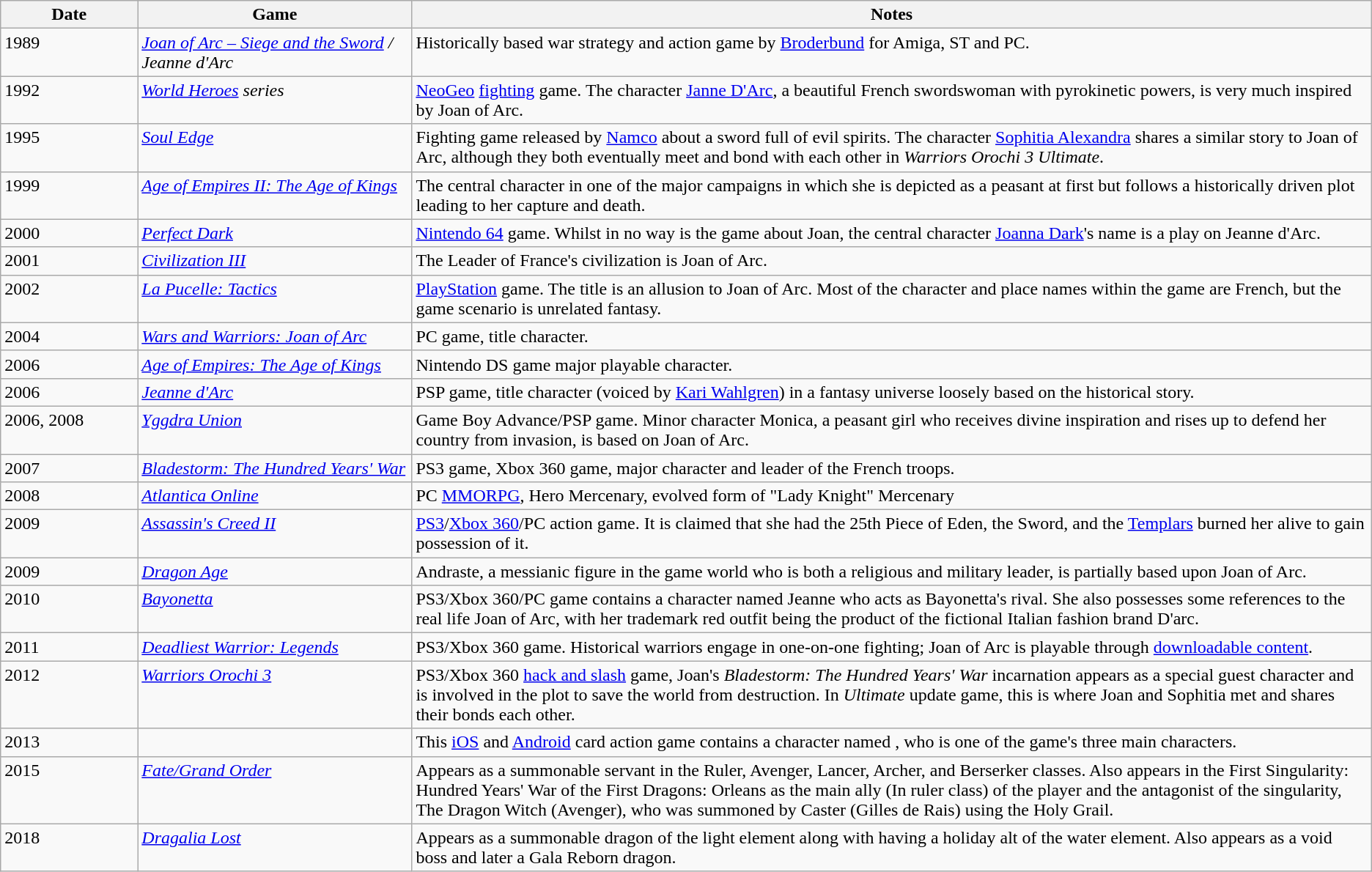<table class="wikitable sortable">
<tr>
<th width="10%">Date</th>
<th width="20%">Game</th>
<th width="70%">Notes</th>
</tr>
<tr valign="top">
<td>1989</td>
<td><em><a href='#'>Joan of Arc – Siege and the Sword</a> / Jeanne d'Arc</em></td>
<td>Historically based war strategy and action game by <a href='#'>Broderbund</a> for Amiga, ST and PC.</td>
</tr>
<tr valign="top">
<td>1992</td>
<td><em><a href='#'>World Heroes</a> series</em></td>
<td><a href='#'>NeoGeo</a> <a href='#'>fighting</a> game. The character <a href='#'>Janne D'Arc</a>, a beautiful French swordswoman with pyrokinetic powers, is very much inspired by Joan of Arc.</td>
</tr>
<tr valign="top">
<td>1995</td>
<td><em><a href='#'>Soul Edge</a></em></td>
<td>Fighting game released by <a href='#'>Namco</a> about a sword full of evil spirits. The character <a href='#'>Sophitia Alexandra</a> shares a similar story to Joan of Arc, although they both eventually meet and bond with each other in <em>Warriors Orochi 3 Ultimate</em>.</td>
</tr>
<tr valign="top">
<td>1999</td>
<td><em><a href='#'>Age of Empires II: The Age of Kings</a></em></td>
<td>The central character in one of the major campaigns in which she is depicted as a peasant at first but follows a historically driven plot leading to her capture and death.</td>
</tr>
<tr valign="top">
<td>2000</td>
<td><em><a href='#'>Perfect Dark</a></em></td>
<td><a href='#'>Nintendo 64</a> game. Whilst in no way is the game about Joan, the central character <a href='#'>Joanna Dark</a>'s name is a play on Jeanne d'Arc.</td>
</tr>
<tr valign="top">
<td>2001</td>
<td><em><a href='#'>Civilization III</a></em></td>
<td>The Leader of France's civilization is Joan of Arc.</td>
</tr>
<tr valign="top">
<td>2002</td>
<td><em><a href='#'>La Pucelle: Tactics</a></em></td>
<td><a href='#'>PlayStation</a> game.  The title is an allusion to Joan of Arc.  Most of the character and place names within the game are French, but the game scenario is unrelated fantasy.</td>
</tr>
<tr valign="top">
<td>2004</td>
<td><em><a href='#'>Wars and Warriors: Joan of Arc</a></em></td>
<td>PC game, title character.</td>
</tr>
<tr valign="top">
<td>2006</td>
<td><em><a href='#'>Age of Empires: The Age of Kings</a></em></td>
<td>Nintendo DS game major playable character.</td>
</tr>
<tr valign="top">
<td>2006</td>
<td><em><a href='#'>Jeanne d'Arc</a></em></td>
<td>PSP game, title character (voiced by <a href='#'>Kari Wahlgren</a>) in a fantasy universe loosely based on the historical story.</td>
</tr>
<tr valign="top">
<td>2006, 2008</td>
<td><em><a href='#'>Yggdra Union</a></em></td>
<td>Game Boy Advance/PSP game. Minor character Monica, a peasant girl who receives divine inspiration and rises up to defend her country from invasion, is based on Joan of Arc.</td>
</tr>
<tr valign="top">
<td>2007</td>
<td><em><a href='#'>Bladestorm: The Hundred Years' War</a></em></td>
<td>PS3 game, Xbox 360 game, major character and leader of the French troops.</td>
</tr>
<tr valign="top">
<td>2008</td>
<td><em><a href='#'>Atlantica Online</a></em></td>
<td>PC <a href='#'>MMORPG</a>, Hero Mercenary, evolved form of "Lady Knight" Mercenary</td>
</tr>
<tr valign="top">
<td>2009</td>
<td><em><a href='#'>Assassin's Creed II</a></em></td>
<td><a href='#'>PS3</a>/<a href='#'>Xbox 360</a>/PC action game. It is claimed that she had the 25th Piece of Eden, the Sword, and the <a href='#'>Templars</a> burned her alive to gain possession of it.</td>
</tr>
<tr>
<td>2009</td>
<td><em><a href='#'>Dragon Age</a></em></td>
<td>Andraste, a messianic figure in the game world who is both a religious and military leader, is partially based upon Joan of Arc.</td>
</tr>
<tr valign="top">
<td>2010</td>
<td><em><a href='#'>Bayonetta</a></em></td>
<td>PS3/Xbox 360/PC game contains a character named Jeanne who acts as Bayonetta's rival. She also possesses some references to the real life Joan of Arc, with her trademark red outfit being the product of the fictional Italian fashion brand D'arc.</td>
</tr>
<tr valign="top">
<td>2011</td>
<td><em><a href='#'>Deadliest Warrior: Legends</a></em></td>
<td>PS3/Xbox 360 game. Historical warriors engage in one-on-one fighting; Joan of Arc is playable through <a href='#'>downloadable content</a>.</td>
</tr>
<tr valign="top">
<td>2012</td>
<td><em><a href='#'>Warriors Orochi 3</a></em></td>
<td>PS3/Xbox 360 <a href='#'>hack and slash</a> game, Joan's <em>Bladestorm: The Hundred Years' War</em> incarnation appears as a special guest character and is involved in the plot to save the world from destruction. In <em>Ultimate</em> update game, this is where Joan and Sophitia met and shares their bonds each other.</td>
</tr>
<tr valign="top">
<td>2013</td>
<td></td>
<td>This <a href='#'>iOS</a> and <a href='#'>Android</a> card action game contains a character named , who is one of the game's three main characters.</td>
</tr>
<tr valign="top">
<td>2015</td>
<td><em><a href='#'>Fate/Grand Order</a></em></td>
<td>Appears as a summonable servant in the Ruler, Avenger, Lancer, Archer, and Berserker classes. Also appears in the First Singularity: Hundred Years' War of the First Dragons: Orleans as the main ally (In ruler class) of the player and the antagonist of the singularity, The Dragon Witch (Avenger), who was summoned by Caster (Gilles de Rais) using the Holy Grail.</td>
</tr>
<tr valign="top">
<td>2018</td>
<td><em><a href='#'>Dragalia Lost</a></em></td>
<td>Appears as a summonable dragon of the light element along with having a holiday alt of the water element. Also appears as a void boss and later a Gala Reborn dragon.</td>
</tr>
</table>
